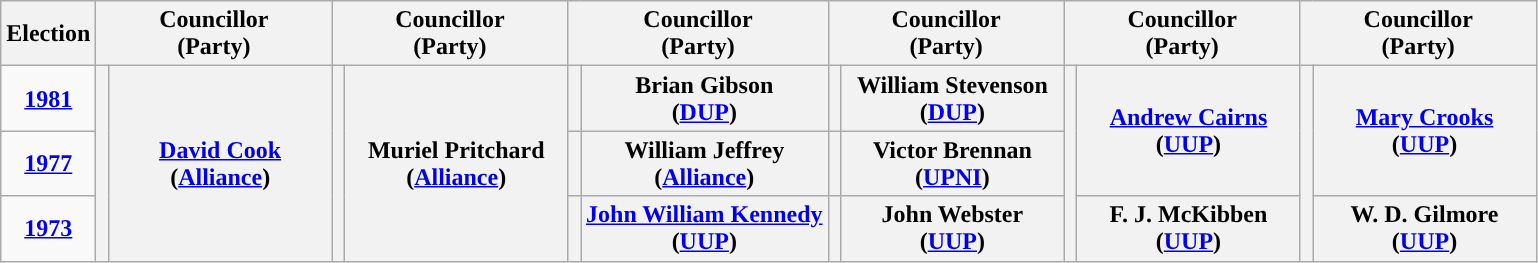<table class="wikitable" style="text-align:center">
<tr>
<th scope="col" width="50">Election</th>
<th scope="col" width="150" colspan = "2">Councillor<br> (Party)</th>
<th scope="col" width="150" colspan = "2">Councillor<br> (Party)</th>
<th scope="col" width="150" colspan = "2">Councillor<br> (Party)</th>
<th scope="col" width="150" colspan = "2">Councillor<br> (Party)</th>
<th scope="col" width="150" colspan = "2">Councillor<br> (Party)</th>
<th scope="col" width="150" colspan = "2">Councillor<br> (Party)</th>
</tr>
<tr>
<td><strong><a href='#'>1981</a></strong></td>
<th rowspan="3" width="1" style="background-color: "></th>
<th rowspan = "3"><a href='#'>David Cook</a> <br> (<a href='#'>Alliance</a>)</th>
<th rowspan="3" width="1" style="background-color: "></th>
<th rowspan = "3">Muriel Pritchard <br> (<a href='#'>Alliance</a>)</th>
<th rowspan="1" width="1" style="background-color: "></th>
<th rowspan = "1">Brian Gibson <br> (<a href='#'>DUP</a>)</th>
<th rowspan="1" width="1" style="background-color: "></th>
<th rowspan = "1">William Stevenson <br> (<a href='#'>DUP</a>)</th>
<th rowspan="3" width="1" style="background-color: "></th>
<th rowspan = "2"><a href='#'>Andrew Cairns</a> <br> (<a href='#'>UUP</a>)</th>
<th rowspan="3" width="1" style="background-color: "></th>
<th rowspan = "2"><a href='#'>Mary Crooks</a> <br> (<a href='#'>UUP</a>)</th>
</tr>
<tr>
<td><strong><a href='#'>1977</a></strong></td>
<th rowspan="1" width="1" style="background-color: "></th>
<th rowspan = "1">William Jeffrey <br> (<a href='#'>Alliance</a>)</th>
<th rowspan="1" width="1" style="background-color: "></th>
<th rowspan = "1">Victor Brennan <br> (<a href='#'>UPNI</a>)</th>
</tr>
<tr>
<td><strong><a href='#'>1973</a></strong></td>
<th rowspan="1" width="1" style="background-color: "></th>
<th rowspan = "1"><a href='#'>John William Kennedy</a> <br> (<a href='#'>UUP</a>)</th>
<th rowspan="1" width="1" style="background-color: "></th>
<th rowspan = "1">John Webster <br> (<a href='#'>UUP</a>)</th>
<th rowspan = "1">F. J. McKibben <br> (<a href='#'>UUP</a>)</th>
<th rowspan = "1">W. D. Gilmore <br> (<a href='#'>UUP</a>)</th>
</tr>
</table>
